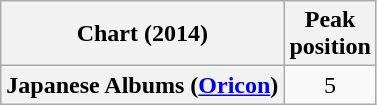<table class="wikitable plainrowheaders" style="text-align:center">
<tr>
<th scope="col">Chart (2014)</th>
<th scope="col">Peak<br>position</th>
</tr>
<tr>
<th scope="row">Japanese Albums (<a href='#'>Oricon</a>)</th>
<td>5</td>
</tr>
</table>
